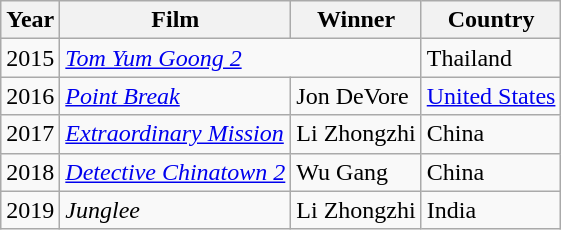<table class="wikitable sortable plainrowheaders">
<tr>
<th>Year</th>
<th>Film</th>
<th>Winner</th>
<th>Country</th>
</tr>
<tr>
<td>2015</td>
<td colspan=2><em><a href='#'>Tom Yum Goong 2</a></em></td>
<td>Thailand</td>
</tr>
<tr>
<td>2016</td>
<td><em><a href='#'>Point Break</a></em></td>
<td>Jon DeVore</td>
<td><a href='#'>United States</a></td>
</tr>
<tr>
<td>2017</td>
<td><em><a href='#'>Extraordinary Mission</a></em></td>
<td>Li Zhongzhi</td>
<td>China</td>
</tr>
<tr>
<td>2018</td>
<td><em><a href='#'>Detective Chinatown 2</a></em></td>
<td>Wu Gang</td>
<td>China</td>
</tr>
<tr>
<td>2019</td>
<td><em>Junglee</em></td>
<td>Li Zhongzhi</td>
<td>India</td>
</tr>
</table>
